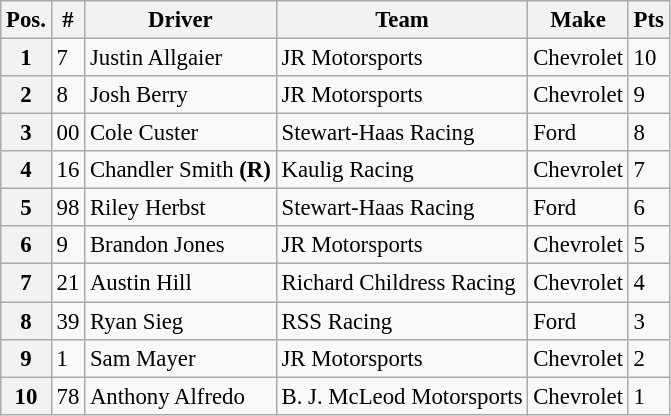<table class="wikitable" style="font-size:95%">
<tr>
<th>Pos.</th>
<th>#</th>
<th>Driver</th>
<th>Team</th>
<th>Make</th>
<th>Pts</th>
</tr>
<tr>
<th>1</th>
<td>7</td>
<td>Justin Allgaier</td>
<td>JR Motorsports</td>
<td>Chevrolet</td>
<td>10</td>
</tr>
<tr>
<th>2</th>
<td>8</td>
<td>Josh Berry</td>
<td>JR Motorsports</td>
<td>Chevrolet</td>
<td>9</td>
</tr>
<tr>
<th>3</th>
<td>00</td>
<td>Cole Custer</td>
<td>Stewart-Haas Racing</td>
<td>Ford</td>
<td>8</td>
</tr>
<tr>
<th>4</th>
<td>16</td>
<td>Chandler Smith <strong>(R)</strong></td>
<td>Kaulig Racing</td>
<td>Chevrolet</td>
<td>7</td>
</tr>
<tr>
<th>5</th>
<td>98</td>
<td>Riley Herbst</td>
<td>Stewart-Haas Racing</td>
<td>Ford</td>
<td>6</td>
</tr>
<tr>
<th>6</th>
<td>9</td>
<td>Brandon Jones</td>
<td>JR Motorsports</td>
<td>Chevrolet</td>
<td>5</td>
</tr>
<tr>
<th>7</th>
<td>21</td>
<td>Austin Hill</td>
<td>Richard Childress Racing</td>
<td>Chevrolet</td>
<td>4</td>
</tr>
<tr>
<th>8</th>
<td>39</td>
<td>Ryan Sieg</td>
<td>RSS Racing</td>
<td>Ford</td>
<td>3</td>
</tr>
<tr>
<th>9</th>
<td>1</td>
<td>Sam Mayer</td>
<td>JR Motorsports</td>
<td>Chevrolet</td>
<td>2</td>
</tr>
<tr>
<th>10</th>
<td>78</td>
<td>Anthony Alfredo</td>
<td>B. J. McLeod Motorsports</td>
<td>Chevrolet</td>
<td>1</td>
</tr>
</table>
